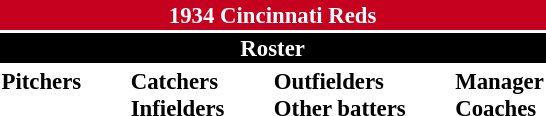<table class="toccolours" style="font-size: 95%;">
<tr>
<th colspan="10" style="background-color: #c6011f; color: white; text-align: center;">1934 Cincinnati Reds</th>
</tr>
<tr>
<td colspan="10" style="background-color: black; color: white; text-align: center;"><strong>Roster</strong></td>
</tr>
<tr>
<td valign="top"><strong>Pitchers</strong><br>
















</td>
<td width="25px"></td>
<td valign="top"><strong>Catchers</strong><br>


<strong>Infielders</strong>









</td>
<td width="25px"></td>
<td valign="top"><strong>Outfielders</strong><br>







<strong>Other batters</strong>

</td>
<td width="25px"></td>
<td valign="top"><strong>Manager</strong><br>


<strong>Coaches</strong>

</td>
</tr>
</table>
